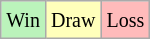<table class="wikitable">
<tr>
<td style="background-color: #BBF3BB;"><small>Win</small></td>
<td style="background-color: #FFFFBB;"><small>Draw</small></td>
<td style="background-color: #FFBBBB;"><small>Loss</small></td>
</tr>
</table>
